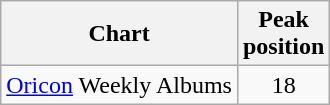<table class="wikitable">
<tr>
<th>Chart</th>
<th>Peak<br>position</th>
</tr>
<tr>
<td align="left"><a href='#'>Oricon</a> Weekly Albums</td>
<td align="center">18</td>
</tr>
</table>
